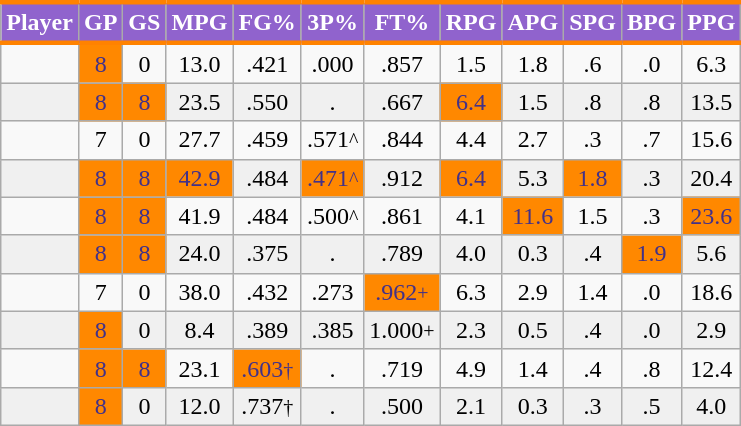<table class="wikitable sortable" style="text-align:right;">
<tr>
<th style="background:#9063CD; color:#FFFFFF; border-top:#FF8200 3px solid; border-bottom:#FF8200 3px solid;">Player</th>
<th style="background:#9063CD; color:#FFFFFF; border-top:#FF8200 3px solid; border-bottom:#FF8200 3px solid;">GP</th>
<th style="background:#9063CD; color:#FFFFFF; border-top:#FF8200 3px solid; border-bottom:#FF8200 3px solid;">GS</th>
<th style="background:#9063CD; color:#FFFFFF; border-top:#FF8200 3px solid; border-bottom:#FF8200 3px solid;">MPG</th>
<th style="background:#9063CD; color:#FFFFFF; border-top:#FF8200 3px solid; border-bottom:#FF8200 3px solid;">FG%</th>
<th style="background:#9063CD; color:#FFFFFF; border-top:#FF8200 3px solid; border-bottom:#FF8200 3px solid;">3P%</th>
<th style="background:#9063CD; color:#FFFFFF; border-top:#FF8200 3px solid; border-bottom:#FF8200 3px solid;">FT%</th>
<th style="background:#9063CD; color:#FFFFFF; border-top:#FF8200 3px solid; border-bottom:#FF8200 3px solid;">RPG</th>
<th style="background:#9063CD; color:#FFFFFF; border-top:#FF8200 3px solid; border-bottom:#FF8200 3px solid;">APG</th>
<th style="background:#9063CD; color:#FFFFFF; border-top:#FF8200 3px solid; border-bottom:#FF8200 3px solid;">SPG</th>
<th style="background:#9063CD; color:#FFFFFF; border-top:#FF8200 3px solid; border-bottom:#FF8200 3px solid;">BPG</th>
<th style="background:#9063CD; color:#FFFFFF; border-top:#FF8200 3px solid; border-bottom:#FF8200 3px solid;">PPG</th>
</tr>
<tr align="center" bgcolor="">
<td></td>
<td style="background:#FF8800;color:#423189;">8</td>
<td>0</td>
<td>13.0</td>
<td>.421</td>
<td>.000</td>
<td>.857</td>
<td>1.5</td>
<td>1.8</td>
<td>.6</td>
<td>.0</td>
<td>6.3</td>
</tr>
<tr align="center" bgcolor="#f0f0f0">
<td></td>
<td style="background:#FF8800;color:#423189;">8</td>
<td style="background:#FF8800;color:#423189;">8</td>
<td>23.5</td>
<td>.550</td>
<td>.</td>
<td>.667</td>
<td style="background:#FF8800;color:#423189;">6.4</td>
<td>1.5</td>
<td>.8</td>
<td>.8</td>
<td>13.5</td>
</tr>
<tr align="center" bgcolor="">
<td></td>
<td>7</td>
<td>0</td>
<td>27.7</td>
<td>.459</td>
<td>.571<small>^</small></td>
<td>.844</td>
<td>4.4</td>
<td>2.7</td>
<td>.3</td>
<td>.7</td>
<td>15.6</td>
</tr>
<tr align="center" bgcolor="#f0f0f0">
<td></td>
<td style="background:#FF8800;color:#423189;">8</td>
<td style="background:#FF8800;color:#423189;">8</td>
<td style="background:#FF8800;color:#423189;">42.9</td>
<td>.484</td>
<td style="background:#FF8800;color:#423189;">.471<small>^</small></td>
<td>.912</td>
<td style="background:#FF8800;color:#423189;">6.4</td>
<td>5.3</td>
<td style="background:#FF8800;color:#423189;">1.8</td>
<td>.3</td>
<td>20.4</td>
</tr>
<tr align="center" bgcolor="">
<td></td>
<td style="background:#FF8800;color:#423189;">8</td>
<td style="background:#FF8800;color:#423189;">8</td>
<td>41.9</td>
<td>.484</td>
<td>.500<small>^</small></td>
<td>.861</td>
<td>4.1</td>
<td style="background:#FF8800;color:#423189;">11.6</td>
<td>1.5</td>
<td>.3</td>
<td style="background:#FF8800;color:#423189;">23.6</td>
</tr>
<tr align="center" bgcolor="#f0f0f0">
<td></td>
<td style="background:#FF8800;color:#423189;">8</td>
<td style="background:#FF8800;color:#423189;">8</td>
<td>24.0</td>
<td>.375</td>
<td>.</td>
<td>.789</td>
<td>4.0</td>
<td>0.3</td>
<td>.4</td>
<td style="background:#FF8800;color:#423189;">1.9</td>
<td>5.6</td>
</tr>
<tr align="center" bgcolor="">
<td></td>
<td>7</td>
<td>0</td>
<td>38.0</td>
<td>.432</td>
<td>.273</td>
<td style="background:#FF8800;color:#423189;">.962<small>+</small></td>
<td>6.3</td>
<td>2.9</td>
<td>1.4</td>
<td>.0</td>
<td>18.6</td>
</tr>
<tr align="center" bgcolor="#f0f0f0">
<td></td>
<td style="background:#FF8800;color:#423189;">8</td>
<td>0</td>
<td>8.4</td>
<td>.389</td>
<td>.385</td>
<td>1.000<small>+</small></td>
<td>2.3</td>
<td>0.5</td>
<td>.4</td>
<td>.0</td>
<td>2.9</td>
</tr>
<tr align="center" bgcolor="">
<td></td>
<td style="background:#FF8800;color:#423189;">8</td>
<td style="background:#FF8800;color:#423189;">8</td>
<td>23.1</td>
<td style="background:#FF8800;color:#423189;">.603<small>†</small></td>
<td>.</td>
<td>.719</td>
<td>4.9</td>
<td>1.4</td>
<td>.4</td>
<td>.8</td>
<td>12.4</td>
</tr>
<tr align="center" bgcolor="#f0f0f0">
<td></td>
<td style="background:#FF8800;color:#423189;">8</td>
<td>0</td>
<td>12.0</td>
<td>.737<small>†</small></td>
<td>.</td>
<td>.500</td>
<td>2.1</td>
<td>0.3</td>
<td>.3</td>
<td>.5</td>
<td>4.0</td>
</tr>
</table>
